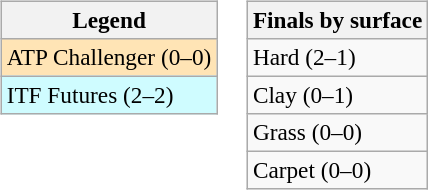<table>
<tr valign=top>
<td><br><table class=wikitable style=font-size:97%>
<tr>
<th>Legend</th>
</tr>
<tr bgcolor=moccasin>
<td>ATP Challenger (0–0)</td>
</tr>
<tr bgcolor=cffcff>
<td>ITF Futures (2–2)</td>
</tr>
</table>
</td>
<td><br><table class=wikitable style=font-size:97%>
<tr>
<th>Finals by surface</th>
</tr>
<tr>
<td>Hard (2–1)</td>
</tr>
<tr>
<td>Clay (0–1)</td>
</tr>
<tr>
<td>Grass (0–0)</td>
</tr>
<tr>
<td>Carpet (0–0)</td>
</tr>
</table>
</td>
</tr>
</table>
